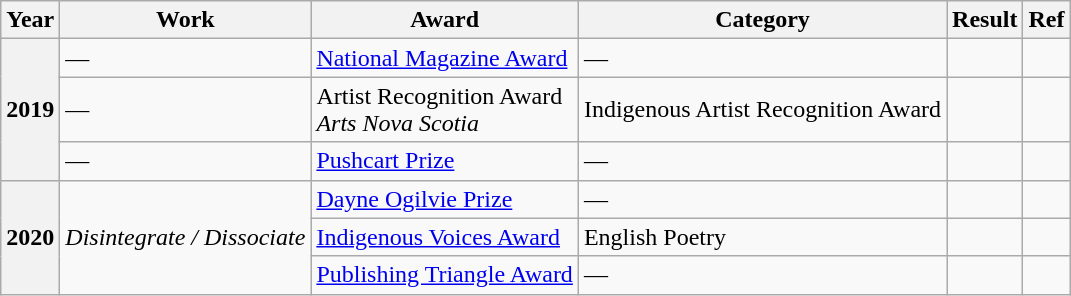<table class="wikitable sortable">
<tr>
<th>Year</th>
<th>Work</th>
<th>Award</th>
<th>Category</th>
<th>Result</th>
<th>Ref</th>
</tr>
<tr>
<th rowspan="3">2019</th>
<td>—</td>
<td><a href='#'>National Magazine Award</a></td>
<td>—</td>
<td></td>
<td></td>
</tr>
<tr>
<td>—</td>
<td>Artist Recognition Award<br><em>Arts Nova Scotia</em></td>
<td>Indigenous Artist Recognition Award</td>
<td></td>
<td></td>
</tr>
<tr>
<td>—</td>
<td><a href='#'>Pushcart Prize</a></td>
<td>—</td>
<td></td>
<td></td>
</tr>
<tr>
<th rowspan="3">2020</th>
<td rowspan="3"><em>Disintegrate / Dissociate</em></td>
<td><a href='#'>Dayne Ogilvie Prize</a></td>
<td>—</td>
<td></td>
<td></td>
</tr>
<tr>
<td><a href='#'>Indigenous Voices Award</a></td>
<td>English Poetry</td>
<td></td>
<td></td>
</tr>
<tr>
<td><a href='#'>Publishing Triangle Award</a></td>
<td>—</td>
<td></td>
<td></td>
</tr>
</table>
